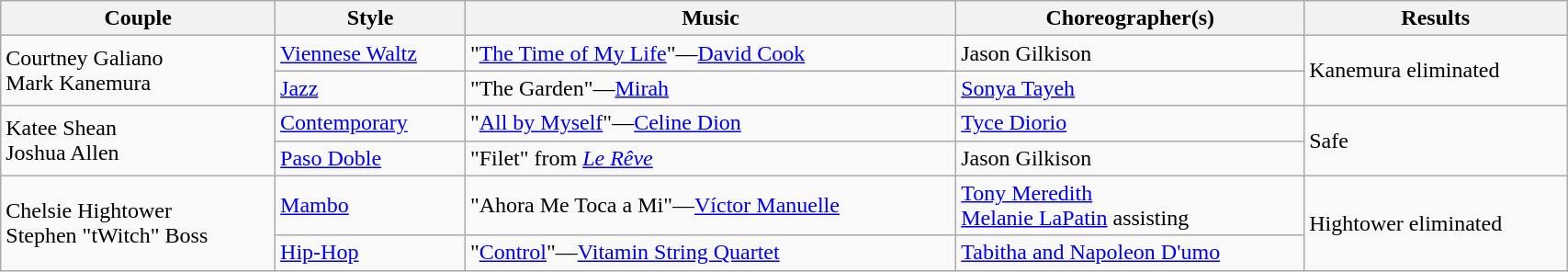<table class="wikitable" style="width:90%;">
<tr>
<th>Couple</th>
<th>Style</th>
<th>Music</th>
<th>Choreographer(s)</th>
<th>Results</th>
</tr>
<tr>
<td rowspan="2">Courtney Galiano<br>Mark Kanemura</td>
<td><a href='#'>Viennese Waltz</a></td>
<td>"<a href='#'>The Time of My Life</a>"—<a href='#'>David Cook</a></td>
<td>Jason Gilkison</td>
<td rowspan="2">Kanemura eliminated</td>
</tr>
<tr>
<td><a href='#'>Jazz</a></td>
<td>"The Garden"—<a href='#'>Mirah</a></td>
<td><a href='#'>Sonya Tayeh</a></td>
</tr>
<tr>
<td rowspan="2">Katee Shean<br>Joshua Allen</td>
<td><a href='#'>Contemporary</a></td>
<td>"<a href='#'>All by Myself</a>"—<a href='#'>Celine Dion</a></td>
<td><a href='#'>Tyce Diorio</a></td>
<td rowspan="2">Safe</td>
</tr>
<tr>
<td><a href='#'>Paso Doble</a></td>
<td>"Filet" from <em><a href='#'>Le Rêve</a></em></td>
<td>Jason Gilkison</td>
</tr>
<tr>
<td rowspan="2">Chelsie Hightower<br>Stephen "tWitch" Boss</td>
<td><a href='#'>Mambo</a></td>
<td>"Ahora Me Toca a Mi"—<a href='#'>Víctor Manuelle</a></td>
<td><a href='#'>Tony Meredith</a><br><a href='#'>Melanie LaPatin</a> assisting</td>
<td rowspan="2">Hightower eliminated</td>
</tr>
<tr>
<td><a href='#'>Hip-Hop</a></td>
<td>"<a href='#'>Control</a>"—<a href='#'>Vitamin String Quartet</a></td>
<td><a href='#'>Tabitha and Napoleon D'umo</a></td>
</tr>
</table>
